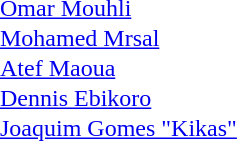<table border="0" cellpadding="0">
<tr>
<td></td>
<td> <a href='#'>Omar Mouhli</a></td>
</tr>
<tr>
<td></td>
<td> <a href='#'>Mohamed Mrsal</a></td>
</tr>
<tr>
<td></td>
<td> <a href='#'>Atef Maoua</a></td>
</tr>
<tr>
<td></td>
<td> <a href='#'>Dennis Ebikoro</a></td>
</tr>
<tr>
<td></td>
<td> <a href='#'>Joaquim Gomes "Kikas"</a></td>
</tr>
</table>
